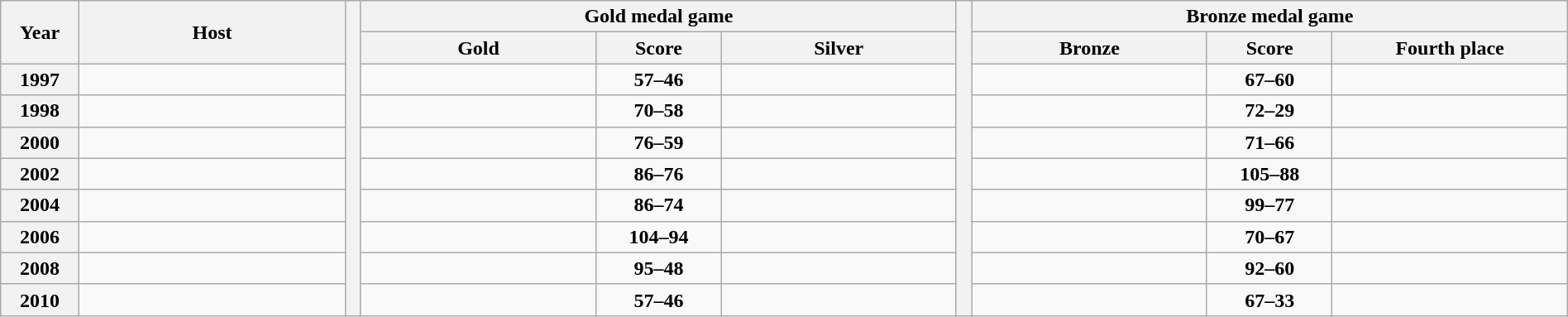<table class=wikitable style="text-align:center; width:100%">
<tr>
<th rowspan=2 width=5%>Year</th>
<th rowspan=2 width=17%>Host</th>
<th rowspan=10 width=1%></th>
<th colspan=3>Gold medal game</th>
<th rowspan=10 width=1%></th>
<th colspan=3>Bronze medal game</th>
</tr>
<tr>
<th width=15%>Gold</th>
<th width=8%>Score</th>
<th width=15%>Silver</th>
<th width=15%>Bronze</th>
<th width=8%>Score</th>
<th width=15%>Fourth place</th>
</tr>
<tr>
<th>1997</th>
<td></td>
<td><strong></strong></td>
<td><strong>57–46</strong></td>
<td></td>
<td></td>
<td><strong>67–60</strong></td>
<td></td>
</tr>
<tr>
<th>1998</th>
<td></td>
<td><strong></strong></td>
<td><strong>70–58</strong></td>
<td></td>
<td></td>
<td><strong>72–29</strong></td>
<td></td>
</tr>
<tr>
<th>2000</th>
<td></td>
<td><strong></strong></td>
<td><strong>76–59</strong></td>
<td></td>
<td></td>
<td><strong>71–66</strong></td>
<td></td>
</tr>
<tr>
<th>2002</th>
<td></td>
<td><strong></strong></td>
<td><strong>86–76</strong></td>
<td></td>
<td></td>
<td><strong>105–88</strong></td>
<td></td>
</tr>
<tr>
<th>2004</th>
<td></td>
<td><strong></strong></td>
<td><strong>86–74</strong></td>
<td></td>
<td></td>
<td><strong>99–77</strong></td>
<td></td>
</tr>
<tr>
<th>2006</th>
<td></td>
<td><strong></strong></td>
<td><strong>104–94</strong></td>
<td></td>
<td></td>
<td><strong>70–67</strong></td>
<td></td>
</tr>
<tr>
<th>2008</th>
<td></td>
<td><strong></strong></td>
<td><strong>95–48</strong></td>
<td></td>
<td></td>
<td><strong>92–60</strong></td>
<td></td>
</tr>
<tr>
<th>2010</th>
<td></td>
<td><strong></strong></td>
<td><strong>57–46</strong></td>
<td></td>
<td></td>
<td><strong>67–33</strong></td>
<td></td>
</tr>
</table>
